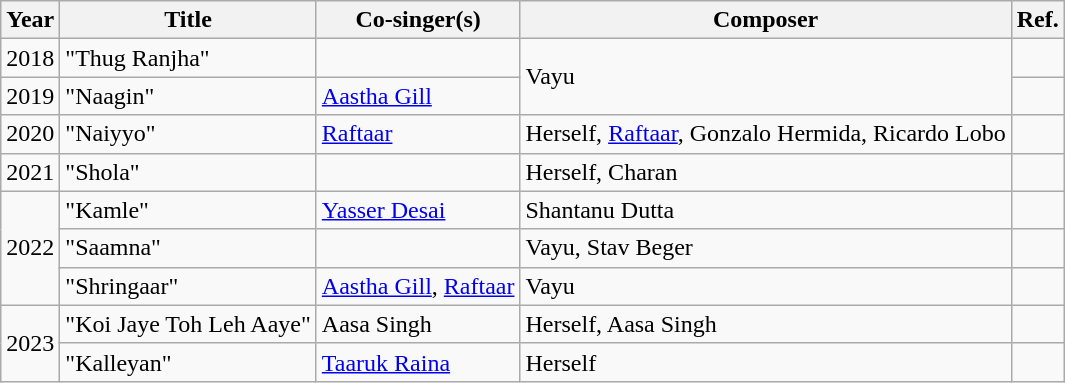<table class="wikitable">
<tr>
<th>Year</th>
<th>Title</th>
<th>Co-singer(s)</th>
<th>Composer</th>
<th>Ref.</th>
</tr>
<tr>
<td>2018</td>
<td>"Thug Ranjha"</td>
<td></td>
<td rowspan="2">Vayu</td>
<td></td>
</tr>
<tr>
<td>2019</td>
<td>"Naagin"</td>
<td><a href='#'>Aastha Gill</a></td>
<td></td>
</tr>
<tr>
<td>2020</td>
<td>"Naiyyo"</td>
<td><a href='#'>Raftaar</a></td>
<td>Herself, <a href='#'>Raftaar</a>, Gonzalo Hermida, Ricardo Lobo</td>
<td></td>
</tr>
<tr>
<td>2021</td>
<td>"Shola"</td>
<td></td>
<td>Herself, Charan</td>
<td></td>
</tr>
<tr>
<td rowspan="3">2022</td>
<td>"Kamle"</td>
<td><a href='#'>Yasser Desai</a></td>
<td>Shantanu Dutta</td>
<td></td>
</tr>
<tr>
<td>"Saamna"</td>
<td></td>
<td>Vayu, Stav Beger</td>
<td></td>
</tr>
<tr>
<td>"Shringaar"</td>
<td><a href='#'>Aastha Gill</a>, <a href='#'>Raftaar</a></td>
<td>Vayu</td>
<td></td>
</tr>
<tr>
<td rowspan="2">2023</td>
<td>"Koi Jaye Toh Leh Aaye"</td>
<td>Aasa Singh</td>
<td>Herself, Aasa Singh</td>
<td></td>
</tr>
<tr>
<td>"Kalleyan"</td>
<td><a href='#'>Taaruk Raina</a></td>
<td>Herself</td>
<td></td>
</tr>
</table>
